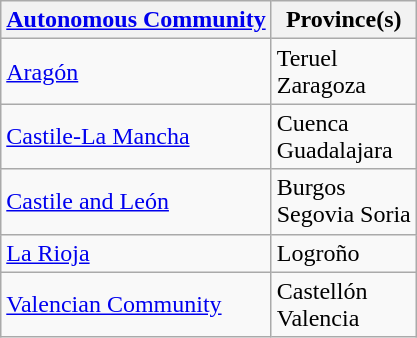<table class="wikitable sortable">
<tr>
<th><a href='#'>Autonomous Community</a></th>
<th>Province(s)</th>
</tr>
<tr>
<td><a href='#'>Aragón</a></td>
<td>Teruel<br>Zaragoza</td>
</tr>
<tr>
<td><a href='#'>Castile-La Mancha</a></td>
<td>Cuenca<br>Guadalajara</td>
</tr>
<tr>
<td><a href='#'>Castile and León</a></td>
<td>Burgos<br>Segovia
Soria</td>
</tr>
<tr>
<td><a href='#'>La Rioja</a></td>
<td>Logroño</td>
</tr>
<tr>
<td><a href='#'>Valencian Community</a></td>
<td>Castellón<br>Valencia</td>
</tr>
</table>
